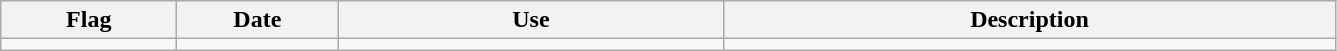<table class="wikitable" style="background:#f9f9f9">
<tr>
<th width="110">Flag</th>
<th width="100">Date</th>
<th width="250">Use</th>
<th width="400">Description</th>
</tr>
<tr>
<td></td>
<td></td>
<td></td>
<td></td>
</tr>
</table>
